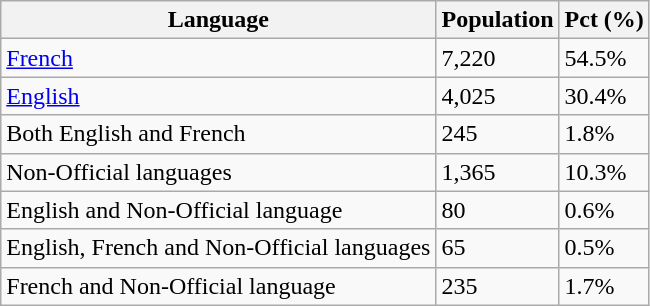<table class="wikitable">
<tr>
<th>Language</th>
<th>Population</th>
<th>Pct (%)</th>
</tr>
<tr>
<td><a href='#'>French</a></td>
<td>7,220</td>
<td>54.5%</td>
</tr>
<tr>
<td><a href='#'>English</a></td>
<td>4,025</td>
<td>30.4%</td>
</tr>
<tr>
<td>Both English and French</td>
<td>245</td>
<td>1.8%</td>
</tr>
<tr>
<td>Non-Official languages</td>
<td>1,365</td>
<td>10.3%</td>
</tr>
<tr>
<td>English and Non-Official language</td>
<td>80</td>
<td>0.6%</td>
</tr>
<tr>
<td>English, French and Non-Official languages</td>
<td>65</td>
<td>0.5%</td>
</tr>
<tr>
<td>French and Non-Official language</td>
<td>235</td>
<td>1.7%</td>
</tr>
</table>
